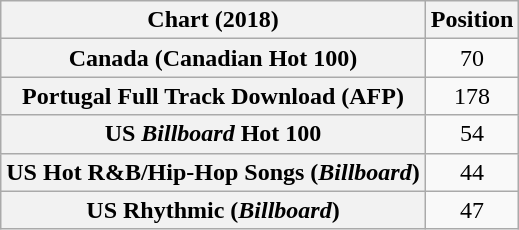<table class="wikitable sortable plainrowheaders" style="text-align:center">
<tr>
<th scope="col">Chart (2018)</th>
<th scope="col">Position</th>
</tr>
<tr>
<th scope="row">Canada (Canadian Hot 100)</th>
<td>70</td>
</tr>
<tr>
<th scope="row">Portugal Full Track Download (AFP)</th>
<td>178</td>
</tr>
<tr>
<th scope="row">US <em>Billboard</em> Hot 100</th>
<td>54</td>
</tr>
<tr>
<th scope="row">US Hot R&B/Hip-Hop Songs (<em>Billboard</em>)</th>
<td>44</td>
</tr>
<tr>
<th scope="row">US Rhythmic (<em>Billboard</em>)</th>
<td>47</td>
</tr>
</table>
